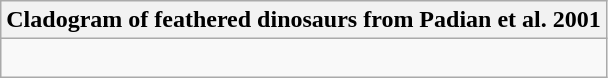<table class="wikitable collapsible collapsed">
<tr>
<th>Cladogram of feathered dinosaurs from Padian et al. 2001</th>
</tr>
<tr>
<td><br></td>
</tr>
</table>
